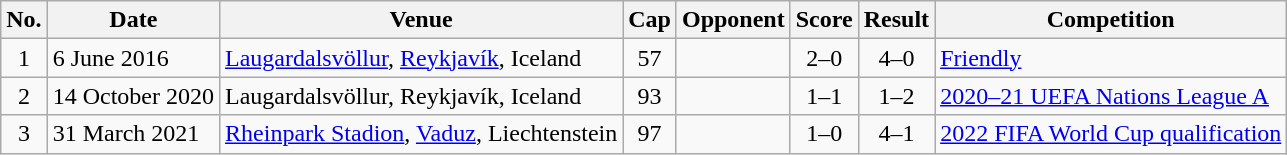<table class="wikitable sortable">
<tr>
<th scope="col">No.</th>
<th scope="col">Date</th>
<th scope="col">Venue</th>
<th scope="col">Cap</th>
<th scope="col">Opponent</th>
<th scope="col">Score</th>
<th scope="col">Result</th>
<th scope="col">Competition</th>
</tr>
<tr>
<td align="center">1</td>
<td>6 June 2016</td>
<td><a href='#'>Laugardalsvöllur</a>, <a href='#'>Reykjavík</a>, Iceland</td>
<td align="center">57</td>
<td></td>
<td align="center">2–0</td>
<td align="center">4–0</td>
<td><a href='#'>Friendly</a></td>
</tr>
<tr>
<td align="center">2</td>
<td>14 October 2020</td>
<td>Laugardalsvöllur, Reykjavík, Iceland</td>
<td align="center">93</td>
<td></td>
<td align="center">1–1</td>
<td align="center">1–2</td>
<td><a href='#'>2020–21 UEFA Nations League A</a></td>
</tr>
<tr>
<td align="center">3</td>
<td>31 March 2021</td>
<td><a href='#'>Rheinpark Stadion</a>, <a href='#'>Vaduz</a>, Liechtenstein</td>
<td align="center">97</td>
<td></td>
<td align="center">1–0</td>
<td align="center">4–1</td>
<td><a href='#'>2022 FIFA World Cup qualification</a></td>
</tr>
</table>
